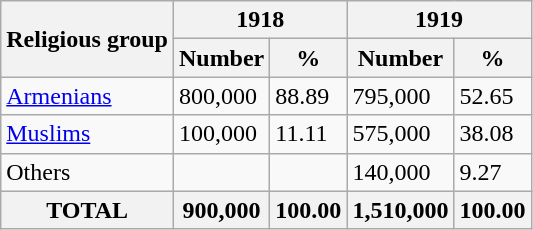<table class="wikitable">
<tr>
<th rowspan="2">Religious group</th>
<th colspan="2">1918</th>
<th colspan="2">1919</th>
</tr>
<tr>
<th>Number</th>
<th>%</th>
<th>Number</th>
<th>%</th>
</tr>
<tr>
<td><a href='#'>Armenians</a></td>
<td>800,000</td>
<td>88.89</td>
<td>795,000</td>
<td>52.65</td>
</tr>
<tr>
<td><a href='#'>Muslims</a></td>
<td>100,000</td>
<td>11.11</td>
<td>575,000</td>
<td>38.08</td>
</tr>
<tr>
<td>Others</td>
<td></td>
<td></td>
<td>140,000</td>
<td>9.27</td>
</tr>
<tr>
<th>TOTAL</th>
<th>900,000</th>
<th>100.00</th>
<th>1,510,000</th>
<th>100.00</th>
</tr>
</table>
